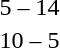<table style="text-align:center">
<tr>
<th width=200></th>
<th width=100></th>
<th width=200></th>
</tr>
<tr>
<td align=right></td>
<td>5 – 14</td>
<td align=left><strong></strong></td>
</tr>
<tr>
<td align=right><strong></strong></td>
<td>10 – 5</td>
<td align=left></td>
</tr>
</table>
